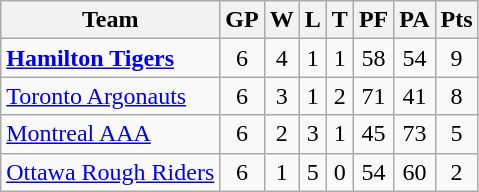<table class="wikitable">
<tr>
<th>Team</th>
<th>GP</th>
<th>W</th>
<th>L</th>
<th>T</th>
<th>PF</th>
<th>PA</th>
<th>Pts</th>
</tr>
<tr align="center">
<td align="left"><strong><a href='#'>Hamilton Tigers</a></strong></td>
<td>6</td>
<td>4</td>
<td>1</td>
<td>1</td>
<td>58</td>
<td>54</td>
<td>9</td>
</tr>
<tr align="center">
<td align="left"><a href='#'>Toronto Argonauts</a></td>
<td>6</td>
<td>3</td>
<td>1</td>
<td>2</td>
<td>71</td>
<td>41</td>
<td>8</td>
</tr>
<tr align="center">
<td align="left"><a href='#'>Montreal AAA</a></td>
<td>6</td>
<td>2</td>
<td>3</td>
<td>1</td>
<td>45</td>
<td>73</td>
<td>5</td>
</tr>
<tr align="center">
<td align="left"><a href='#'>Ottawa Rough Riders</a></td>
<td>6</td>
<td>1</td>
<td>5</td>
<td>0</td>
<td>54</td>
<td>60</td>
<td>2</td>
</tr>
</table>
